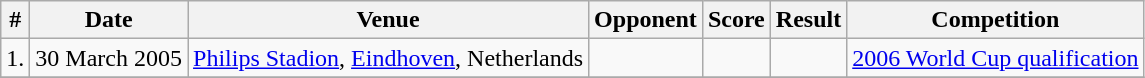<table class="wikitable">
<tr>
<th>#</th>
<th>Date</th>
<th>Venue</th>
<th>Opponent</th>
<th>Score</th>
<th>Result</th>
<th>Competition</th>
</tr>
<tr>
<td>1.</td>
<td>30 March 2005</td>
<td><a href='#'>Philips Stadion</a>, <a href='#'>Eindhoven</a>, Netherlands</td>
<td></td>
<td></td>
<td></td>
<td><a href='#'>2006 World Cup qualification</a></td>
</tr>
<tr>
</tr>
</table>
